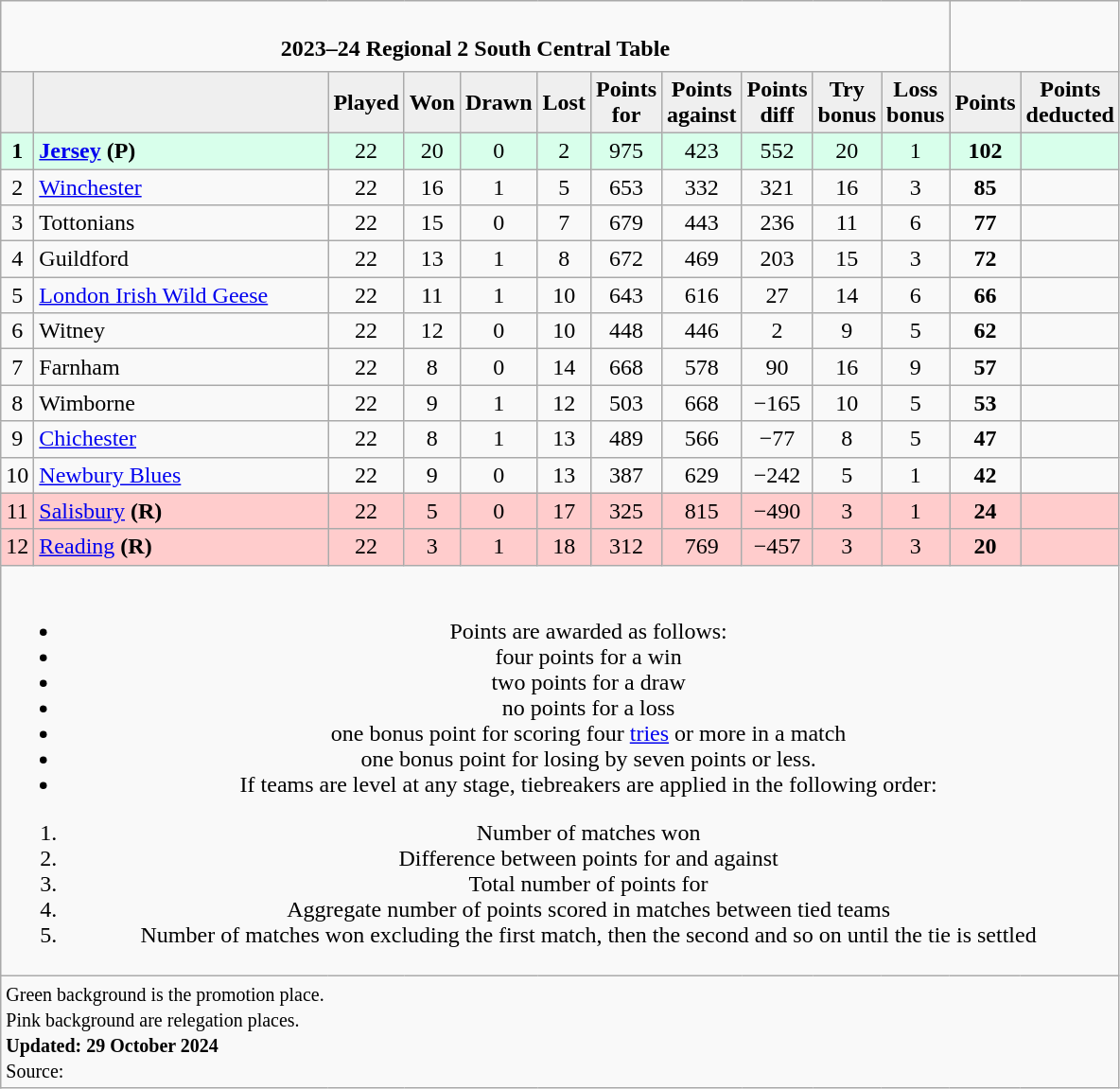<table class="wikitable" style="text-align: center;">
<tr>
<td colspan="11" cellpadding="0" cellspacing="0"><br><table border="0" width="100%" cellpadding="0" cellspacing="0">
<tr>
<td width=20% style="border:0px"></td>
<td style="border:0px"><strong> 2023–24 Regional 2 South Central Table</strong></td>
<td width=20% style="border:0px"></td>
</tr>
</table>
</td>
</tr>
<tr>
<th style="background:#efefef" width="10"></th>
<th style="background:#efefef" width="200"></th>
<th style="background:#efefef" width="20">Played</th>
<th style="background:#efefef" width="20">Won</th>
<th style="background:#efefef" width="20">Drawn</th>
<th style="background:#efefef" width="20">Lost</th>
<th style="background:#efefef" width="20">Points for</th>
<th style="background:#efefef" width="20">Points against</th>
<th style="background:#efefef" width="20">Points diff</th>
<th style="background:#efefef" width="20">Try bonus</th>
<th style="background:#efefef" width="20">Loss bonus</th>
<th style="background:#efefef" width="20">Points</th>
<th style="background:#efefef" width="20">Points deducted</th>
</tr>
<tr style="background:#d8ffeb; text-align:center">
<td><strong>1</strong></td>
<td style="text-align:left"><strong><a href='#'>Jersey</a></strong> <strong>(P)</strong></td>
<td>22</td>
<td>20</td>
<td>0</td>
<td>2</td>
<td>975</td>
<td>423</td>
<td>552</td>
<td>20</td>
<td>1</td>
<td><strong>102</strong></td>
<td></td>
</tr>
<tr>
<td>2</td>
<td style="text-align:left"><a href='#'>Winchester</a></td>
<td>22</td>
<td>16</td>
<td>1</td>
<td>5</td>
<td>653</td>
<td>332</td>
<td>321</td>
<td>16</td>
<td>3</td>
<td><strong>85</strong></td>
<td></td>
</tr>
<tr>
<td>3</td>
<td style="text-align:left">Tottonians</td>
<td>22</td>
<td>15</td>
<td>0</td>
<td>7</td>
<td>679</td>
<td>443</td>
<td>236</td>
<td>11</td>
<td>6</td>
<td><strong>77</strong></td>
<td></td>
</tr>
<tr>
<td>4</td>
<td style="text-align:left">Guildford</td>
<td>22</td>
<td>13</td>
<td>1</td>
<td>8</td>
<td>672</td>
<td>469</td>
<td>203</td>
<td>15</td>
<td>3</td>
<td><strong>72</strong></td>
<td></td>
</tr>
<tr>
<td>5</td>
<td style="text-align:left"><a href='#'>London Irish Wild Geese</a></td>
<td>22</td>
<td>11</td>
<td>1</td>
<td>10</td>
<td>643</td>
<td>616</td>
<td>27</td>
<td>14</td>
<td>6</td>
<td><strong>66</strong></td>
<td></td>
</tr>
<tr>
<td>6</td>
<td style="text-align:left">Witney</td>
<td>22</td>
<td>12</td>
<td>0</td>
<td>10</td>
<td>448</td>
<td>446</td>
<td>2</td>
<td>9</td>
<td>5</td>
<td><strong>62</strong></td>
<td></td>
</tr>
<tr>
<td>7</td>
<td style="text-align:left">Farnham</td>
<td>22</td>
<td>8</td>
<td>0</td>
<td>14</td>
<td>668</td>
<td>578</td>
<td>90</td>
<td>16</td>
<td>9</td>
<td><strong>57</strong></td>
<td></td>
</tr>
<tr>
<td>8</td>
<td style="text-align:left">Wimborne</td>
<td>22</td>
<td>9</td>
<td>1</td>
<td>12</td>
<td>503</td>
<td>668</td>
<td>−165</td>
<td>10</td>
<td>5</td>
<td><strong>53</strong></td>
<td></td>
</tr>
<tr>
<td>9</td>
<td style="text-align:left"><a href='#'>Chichester</a></td>
<td>22</td>
<td>8</td>
<td>1</td>
<td>13</td>
<td>489</td>
<td>566</td>
<td>−77</td>
<td>8</td>
<td>5</td>
<td><strong>47</strong></td>
<td></td>
</tr>
<tr>
<td>10</td>
<td style="text-align:left"><a href='#'>Newbury Blues</a></td>
<td>22</td>
<td>9</td>
<td>0</td>
<td>13</td>
<td>387</td>
<td>629</td>
<td>−242</td>
<td>5</td>
<td>1</td>
<td><strong>42</strong></td>
<td></td>
</tr>
<tr |- style="background:#ffcccc">
<td>11</td>
<td style="text-align:left"><a href='#'>Salisbury</a> <strong>(R)</strong></td>
<td>22</td>
<td>5</td>
<td>0</td>
<td>17</td>
<td>325</td>
<td>815</td>
<td>−490</td>
<td>3</td>
<td>1</td>
<td><strong>24</strong></td>
<td></td>
</tr>
<tr style="background:#ffcccc">
<td>12</td>
<td style="text-align:left"><a href='#'>Reading</a> <strong>(R)</strong></td>
<td>22</td>
<td>3</td>
<td>1</td>
<td>18</td>
<td>312</td>
<td>769</td>
<td>−457</td>
<td>3</td>
<td>3</td>
<td><strong>20</strong></td>
<td></td>
</tr>
<tr>
<td colspan="15"><br><ul><li>Points are awarded as follows:</li><li>four points for a win</li><li>two points for a draw</li><li>no points for a loss</li><li>one bonus point for scoring four <a href='#'>tries</a> or more in a match</li><li>one bonus point for losing by seven points or less.</li><li>If teams are level at any stage, tiebreakers are applied in the following order:</li></ul><ol><li>Number of matches won</li><li>Difference between points for and against</li><li>Total number of points for</li><li>Aggregate number of points scored in matches between tied teams</li><li>Number of matches won excluding the first match, then the second and so on until the tie is settled</li></ol></td>
</tr>
<tr | style="text-align:left;" |>
<td colspan="15" style="border:0px"><small><span>Green background</span> is the promotion place.<br> <span>Pink background</span> are relegation places.<br><strong>Updated: 29 October 2024</strong><br>Source:</small></td>
</tr>
</table>
